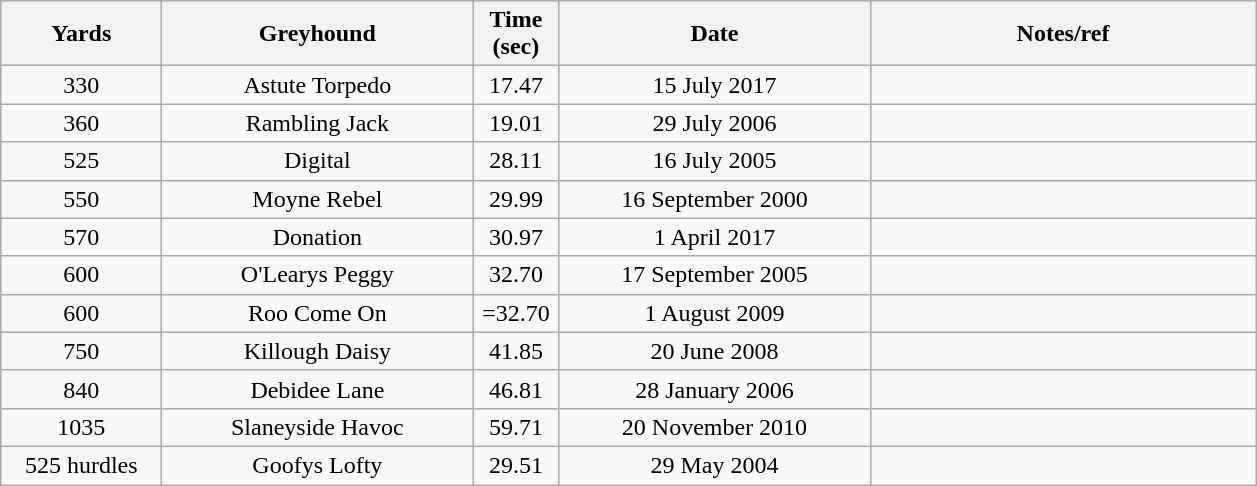<table class="wikitable" style="font-size: 100%">
<tr>
<th width=100>Yards</th>
<th width=200>Greyhound</th>
<th width=50>Time (sec)</th>
<th width=200>Date</th>
<th width=250>Notes/ref</th>
</tr>
<tr align=center>
<td>330</td>
<td>Astute Torpedo</td>
<td>17.47</td>
<td>15 July 2017</td>
<td></td>
</tr>
<tr align=center>
<td>360</td>
<td>Rambling Jack</td>
<td>19.01</td>
<td>29 July 2006</td>
<td></td>
</tr>
<tr align=center>
<td>525</td>
<td>Digital</td>
<td>28.11</td>
<td>16 July 2005</td>
<td></td>
</tr>
<tr align=center>
<td>550</td>
<td>Moyne Rebel</td>
<td>29.99</td>
<td>16 September 2000</td>
<td></td>
</tr>
<tr align=center>
<td>570</td>
<td>Donation</td>
<td>30.97</td>
<td>1 April 2017</td>
<td></td>
</tr>
<tr align=center>
<td>600</td>
<td>O'Learys Peggy</td>
<td>32.70</td>
<td>17 September 2005</td>
<td></td>
</tr>
<tr align=center>
<td>600</td>
<td>Roo Come On</td>
<td>=32.70</td>
<td>1 August 2009</td>
<td></td>
</tr>
<tr align=center>
<td>750</td>
<td>Killough Daisy</td>
<td>41.85</td>
<td>20 June 2008</td>
<td></td>
</tr>
<tr align=center>
<td>840</td>
<td>Debidee Lane</td>
<td>46.81</td>
<td>28 January 2006</td>
<td></td>
</tr>
<tr align=center>
<td>1035</td>
<td>Slaneyside Havoc</td>
<td>59.71</td>
<td>20 November 2010</td>
<td></td>
</tr>
<tr align=center>
<td>525 hurdles</td>
<td>Goofys Lofty</td>
<td>29.51</td>
<td>29 May 2004</td>
<td></td>
</tr>
</table>
